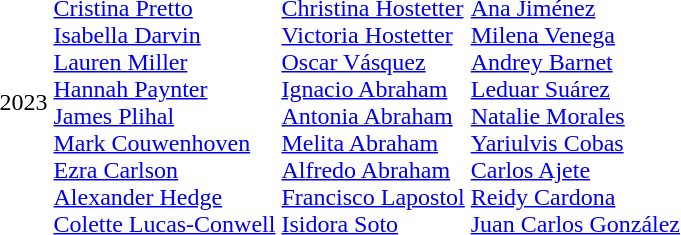<table>
<tr>
<td>2023<br></td>
<td><br><a href='#'>Cristina Pretto</a><br><a href='#'>Isabella Darvin</a><br><a href='#'>Lauren Miller</a><br><a href='#'>Hannah Paynter</a><br><a href='#'>James Plihal</a><br><a href='#'>Mark Couwenhoven</a><br><a href='#'>Ezra Carlson</a><br><a href='#'>Alexander Hedge</a><br><a href='#'>Colette Lucas-Conwell</a></td>
<td><br><a href='#'>Christina Hostetter</a><br><a href='#'>Victoria Hostetter</a><br><a href='#'>Oscar Vásquez</a><br><a href='#'>Ignacio Abraham</a><br><a href='#'>Antonia Abraham</a><br><a href='#'>Melita Abraham</a><br><a href='#'>Alfredo Abraham</a><br><a href='#'>Francisco Lapostol</a><br><a href='#'>Isidora Soto</a></td>
<td><br><a href='#'>Ana Jiménez</a><br><a href='#'>Milena Venega</a><br><a href='#'>Andrey Barnet</a><br><a href='#'>Leduar Suárez</a><br><a href='#'>Natalie Morales</a><br><a href='#'>Yariulvis Cobas</a><br><a href='#'>Carlos Ajete</a><br><a href='#'>Reidy Cardona</a><br><a href='#'>Juan Carlos González</a></td>
</tr>
</table>
